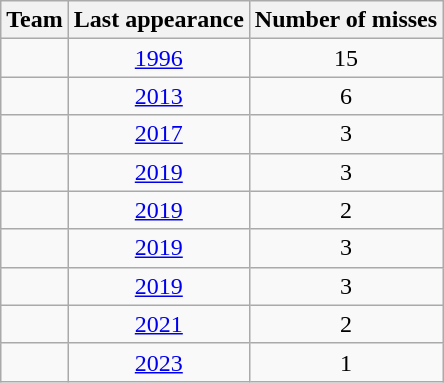<table class="wikitable">
<tr>
<th>Team</th>
<th>Last appearance</th>
<th>Number of misses</th>
</tr>
<tr>
<td></td>
<td align=center><a href='#'>1996</a></td>
<td align=center>15</td>
</tr>
<tr>
<td></td>
<td align=center><a href='#'>2013</a></td>
<td align=center>6</td>
</tr>
<tr>
<td></td>
<td align=center><a href='#'>2017</a></td>
<td align=center>3</td>
</tr>
<tr>
<td></td>
<td align=center><a href='#'>2019</a></td>
<td align=center>3</td>
</tr>
<tr>
<td></td>
<td align=center><a href='#'>2019</a></td>
<td align=center>2</td>
</tr>
<tr>
<td></td>
<td align=center><a href='#'>2019</a></td>
<td align=center>3</td>
</tr>
<tr>
<td></td>
<td align=center><a href='#'>2019</a></td>
<td align=center>3</td>
</tr>
<tr>
<td></td>
<td align=center><a href='#'>2021</a></td>
<td align=center>2</td>
</tr>
<tr>
<td></td>
<td align=center><a href='#'>2023</a></td>
<td align=center>1</td>
</tr>
</table>
